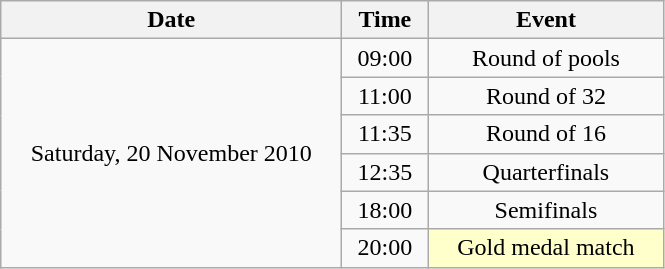<table class = "wikitable" style="text-align:center;">
<tr>
<th width=220>Date</th>
<th width=50>Time</th>
<th width=150>Event</th>
</tr>
<tr>
<td rowspan=6>Saturday, 20 November 2010</td>
<td>09:00</td>
<td>Round of pools</td>
</tr>
<tr>
<td>11:00</td>
<td>Round of 32</td>
</tr>
<tr>
<td>11:35</td>
<td>Round of 16</td>
</tr>
<tr>
<td>12:35</td>
<td>Quarterfinals</td>
</tr>
<tr>
<td>18:00</td>
<td>Semifinals</td>
</tr>
<tr>
<td>20:00</td>
<td bgcolor=ffffcc>Gold medal match</td>
</tr>
</table>
